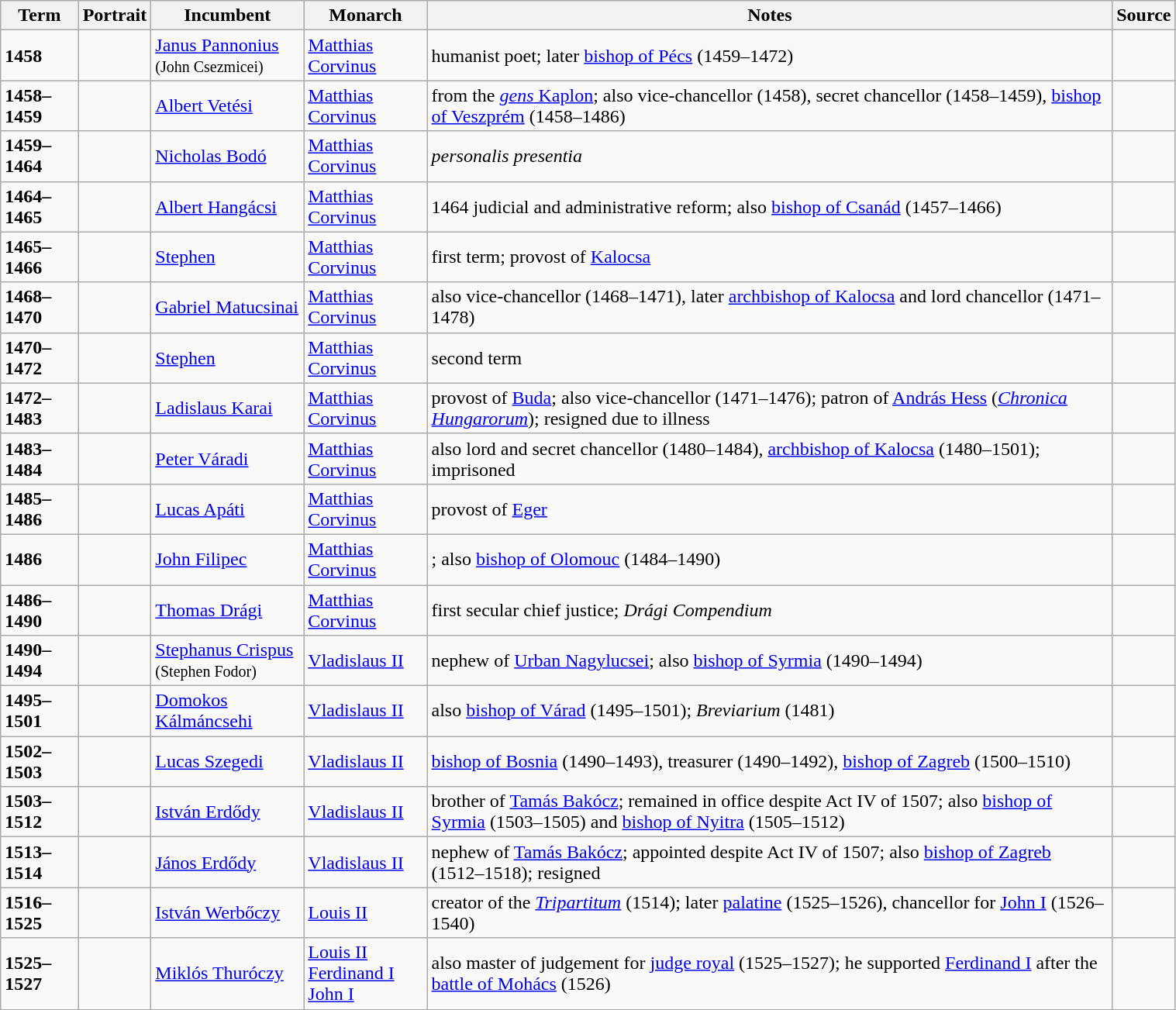<table width=80% class="wikitable">
<tr>
<th>Term</th>
<th>Portrait</th>
<th>Incumbent</th>
<th>Monarch</th>
<th>Notes</th>
<th>Source</th>
</tr>
<tr>
<td><strong>1458</strong></td>
<td></td>
<td><a href='#'>Janus Pannonius</a><br><small>(John Csezmicei)</small></td>
<td><a href='#'>Matthias Corvinus</a></td>
<td>humanist poet; later <a href='#'>bishop of Pécs</a> (1459–1472)</td>
<td></td>
</tr>
<tr>
<td><strong>1458–1459</strong></td>
<td></td>
<td><a href='#'>Albert Vetési</a></td>
<td><a href='#'>Matthias Corvinus</a></td>
<td>from the <a href='#'><em>gens</em> Kaplon</a>; also vice-chancellor (1458), secret chancellor (1458–1459), <a href='#'>bishop of Veszprém</a> (1458–1486)</td>
<td></td>
</tr>
<tr>
<td><strong>1459–1464</strong></td>
<td></td>
<td><a href='#'>Nicholas Bodó</a></td>
<td><a href='#'>Matthias Corvinus</a></td>
<td><em>personalis presentia</em></td>
<td></td>
</tr>
<tr>
<td><strong>1464–1465</strong></td>
<td></td>
<td><a href='#'>Albert Hangácsi</a></td>
<td><a href='#'>Matthias Corvinus</a></td>
<td>1464 judicial and administrative reform; also <a href='#'>bishop of Csanád</a> (1457–1466)</td>
<td></td>
</tr>
<tr>
<td><strong>1465–1466</strong></td>
<td></td>
<td><a href='#'>Stephen</a></td>
<td><a href='#'>Matthias Corvinus</a></td>
<td>first term; provost of <a href='#'>Kalocsa</a></td>
<td></td>
</tr>
<tr>
<td><strong>1468–1470</strong></td>
<td></td>
<td><a href='#'>Gabriel Matucsinai</a></td>
<td><a href='#'>Matthias Corvinus</a></td>
<td>also vice-chancellor (1468–1471), later <a href='#'>archbishop of Kalocsa</a> and lord chancellor (1471–1478)</td>
<td></td>
</tr>
<tr>
<td><strong>1470–1472</strong></td>
<td></td>
<td><a href='#'>Stephen</a></td>
<td><a href='#'>Matthias Corvinus</a></td>
<td>second term</td>
<td></td>
</tr>
<tr>
<td><strong>1472–1483</strong></td>
<td></td>
<td><a href='#'>Ladislaus Karai</a></td>
<td><a href='#'>Matthias Corvinus</a></td>
<td>provost of <a href='#'>Buda</a>; also vice-chancellor (1471–1476); patron of <a href='#'>András Hess</a> (<em><a href='#'>Chronica Hungarorum</a></em>); resigned due to illness</td>
<td></td>
</tr>
<tr>
<td><strong>1483–1484</strong></td>
<td></td>
<td><a href='#'>Peter Váradi</a></td>
<td><a href='#'>Matthias Corvinus</a></td>
<td>also lord and secret chancellor (1480–1484), <a href='#'>archbishop of Kalocsa</a> (1480–1501); imprisoned</td>
<td></td>
</tr>
<tr>
<td><strong>1485–1486</strong></td>
<td></td>
<td><a href='#'>Lucas Apáti</a></td>
<td><a href='#'>Matthias Corvinus</a></td>
<td>provost of <a href='#'>Eger</a></td>
<td></td>
</tr>
<tr>
<td><strong>1486</strong></td>
<td></td>
<td><a href='#'>John Filipec</a></td>
<td><a href='#'>Matthias Corvinus</a></td>
<td>; also <a href='#'>bishop of Olomouc</a> (1484–1490)</td>
<td></td>
</tr>
<tr>
<td><strong>1486–1490</strong></td>
<td></td>
<td><a href='#'>Thomas Drági</a></td>
<td><a href='#'>Matthias Corvinus</a></td>
<td>first secular chief justice; <em>Drági Compendium</em></td>
<td></td>
</tr>
<tr>
<td><strong>1490–1494</strong></td>
<td></td>
<td><a href='#'>Stephanus Crispus</a><br><small>(Stephen Fodor)</small></td>
<td><a href='#'>Vladislaus II</a></td>
<td>nephew of <a href='#'>Urban Nagylucsei</a>; also <a href='#'>bishop of Syrmia</a> (1490–1494)</td>
<td></td>
</tr>
<tr>
<td><strong>1495–1501</strong></td>
<td></td>
<td><a href='#'>Domokos Kálmáncsehi</a></td>
<td><a href='#'>Vladislaus II</a></td>
<td>also <a href='#'>bishop of Várad</a> (1495–1501); <em>Breviarium</em> (1481)</td>
<td></td>
</tr>
<tr>
<td><strong>1502–1503</strong></td>
<td></td>
<td><a href='#'>Lucas Szegedi</a></td>
<td><a href='#'>Vladislaus II</a></td>
<td><a href='#'>bishop of Bosnia</a> (1490–1493), treasurer (1490–1492), <a href='#'>bishop of Zagreb</a> (1500–1510)</td>
<td></td>
</tr>
<tr>
<td><strong>1503–1512</strong></td>
<td></td>
<td><a href='#'>István Erdődy</a></td>
<td><a href='#'>Vladislaus II</a></td>
<td>brother of <a href='#'>Tamás Bakócz</a>; remained in office despite Act IV of 1507; also <a href='#'>bishop of Syrmia</a> (1503–1505) and <a href='#'>bishop of Nyitra</a> (1505–1512)</td>
<td></td>
</tr>
<tr>
<td><strong>1513–1514</strong></td>
<td></td>
<td><a href='#'>János Erdődy</a></td>
<td><a href='#'>Vladislaus II</a></td>
<td>nephew of <a href='#'>Tamás Bakócz</a>; appointed despite Act IV of 1507; also <a href='#'>bishop of Zagreb</a> (1512–1518); resigned</td>
<td></td>
</tr>
<tr>
<td><strong>1516–1525</strong></td>
<td></td>
<td><a href='#'>István Werbőczy</a></td>
<td><a href='#'>Louis II</a></td>
<td>creator of the <em><a href='#'>Tripartitum</a></em> (1514); later <a href='#'>palatine</a> (1525–1526), chancellor for <a href='#'>John I</a> (1526–1540)</td>
<td></td>
</tr>
<tr>
<td><strong>1525–1527</strong></td>
<td></td>
<td><a href='#'>Miklós Thuróczy</a></td>
<td><a href='#'>Louis II</a><br><a href='#'>Ferdinand I</a><br><a href='#'>John I</a></td>
<td>also master of judgement for <a href='#'>judge royal</a> (1525–1527); he supported <a href='#'>Ferdinand I</a> after the <a href='#'>battle of Mohács</a> (1526)</td>
<td></td>
</tr>
</table>
